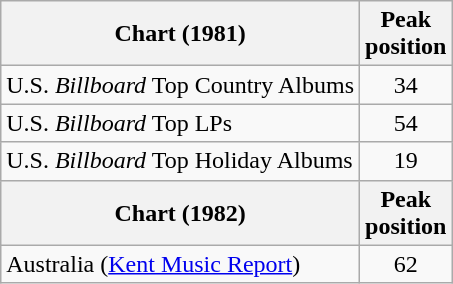<table class="wikitable">
<tr>
<th>Chart (1981)</th>
<th>Peak<br>position</th>
</tr>
<tr>
<td>U.S. <em>Billboard</em> Top Country Albums</td>
<td align="center">34</td>
</tr>
<tr>
<td>U.S. <em>Billboard</em> Top LPs</td>
<td align="center">54</td>
</tr>
<tr>
<td>U.S. <em>Billboard</em> Top Holiday Albums</td>
<td align="center">19</td>
</tr>
<tr>
<th>Chart (1982)</th>
<th>Peak<br>position</th>
</tr>
<tr>
<td>Australia (<a href='#'>Kent Music Report</a>)</td>
<td style="text-align:center;">62</td>
</tr>
</table>
